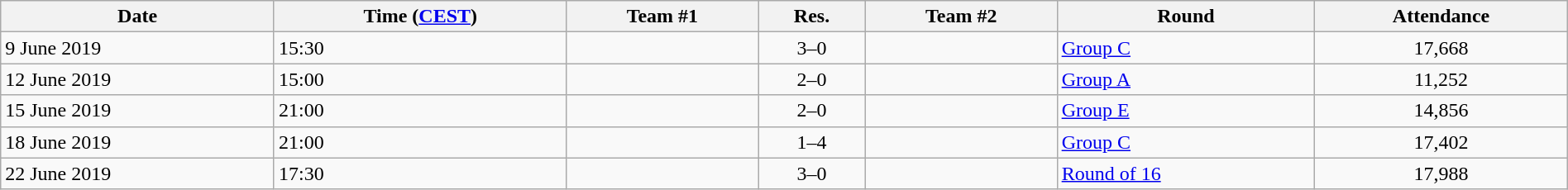<table class="wikitable" style="text-align:left; width:100%;">
<tr>
<th>Date</th>
<th>Time (<a href='#'>CEST</a>)</th>
<th>Team #1</th>
<th>Res.</th>
<th>Team #2</th>
<th>Round</th>
<th>Attendance</th>
</tr>
<tr>
<td>9 June 2019</td>
<td>15:30</td>
<td></td>
<td style="text-align:center;">3–0</td>
<td></td>
<td><a href='#'>Group C</a></td>
<td style="text-align:center;">17,668</td>
</tr>
<tr>
<td>12 June 2019</td>
<td>15:00</td>
<td></td>
<td style="text-align:center;">2–0</td>
<td></td>
<td><a href='#'>Group A</a></td>
<td style="text-align:center;">11,252</td>
</tr>
<tr>
<td>15 June 2019</td>
<td>21:00</td>
<td></td>
<td style="text-align:center;">2–0</td>
<td></td>
<td><a href='#'>Group E</a></td>
<td style="text-align:center;">14,856</td>
</tr>
<tr>
<td>18 June 2019</td>
<td>21:00</td>
<td></td>
<td style="text-align:center;">1–4</td>
<td></td>
<td><a href='#'>Group C</a></td>
<td style="text-align:center;">17,402</td>
</tr>
<tr>
<td>22 June 2019</td>
<td>17:30</td>
<td></td>
<td style="text-align:center;">3–0</td>
<td></td>
<td><a href='#'>Round of 16</a></td>
<td style="text-align:center;">17,988</td>
</tr>
</table>
